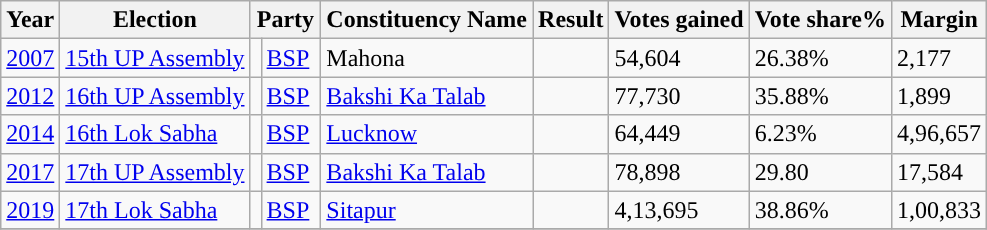<table class="wikitable">
<tr>
<th>Year</th>
<th>Election</th>
<th colspan="2">Party</th>
<th>Constituency Name</th>
<th>Result</th>
<th>Votes gained</th>
<th>Vote share%</th>
<th>Margin</th>
</tr>
<tr>
<td><a href='#'>2007</a></td>
<td><a href='#'>15th UP Assembly</a></td>
<td style="background-color: "></td>
<td><a href='#'>BSP</a> </td>
<td>Mahona</td>
<td></td>
<td>54,604</td>
<td>26.38%</td>
<td>2,177</td>
</tr>
<tr>
<td><a href='#'>2012</a></td>
<td><a href='#'>16th UP Assembly</a></td>
<td style="background-color: "></td>
<td><a href='#'>BSP</a> </td>
<td><a href='#'>Bakshi Ka Talab</a></td>
<td></td>
<td>77,730</td>
<td>35.88%</td>
<td>1,899</td>
</tr>
<tr>
<td><a href='#'>2014</a></td>
<td><a href='#'>16th Lok Sabha</a></td>
<td style="background-color: "></td>
<td><a href='#'>BSP</a> </td>
<td><a href='#'>Lucknow</a></td>
<td></td>
<td>64,449</td>
<td>6.23%</td>
<td>4,96,657</td>
</tr>
<tr>
<td><a href='#'>2017</a></td>
<td><a href='#'>17th UP Assembly</a></td>
<td style="background-color: "></td>
<td><a href='#'>BSP</a> </td>
<td><a href='#'>Bakshi Ka Talab</a></td>
<td></td>
<td>78,898</td>
<td>29.80</td>
<td>17,584</td>
</tr>
<tr>
<td><a href='#'>2019</a></td>
<td><a href='#'>17th Lok Sabha</a></td>
<td style="background-color: "></td>
<td><a href='#'>BSP</a> </td>
<td><a href='#'>Sitapur</a></td>
<td></td>
<td>4,13,695</td>
<td>38.86%</td>
<td>1,00,833</td>
</tr>
<tr>
</tr>
</table>
